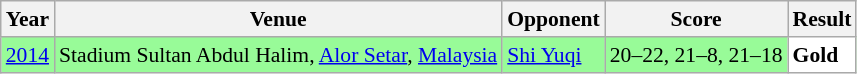<table class="sortable wikitable" style="font-size: 90%;">
<tr>
<th>Year</th>
<th>Venue</th>
<th>Opponent</th>
<th>Score</th>
<th>Result</th>
</tr>
<tr style="background:#98FB98">
<td align="center"><a href='#'>2014</a></td>
<td align="left">Stadium Sultan Abdul Halim, <a href='#'>Alor Setar</a>, <a href='#'>Malaysia</a></td>
<td align="left"> <a href='#'>Shi Yuqi</a></td>
<td align="left">20–22, 21–8, 21–18</td>
<td style="text-align:left; background:white"> <strong>Gold</strong></td>
</tr>
</table>
